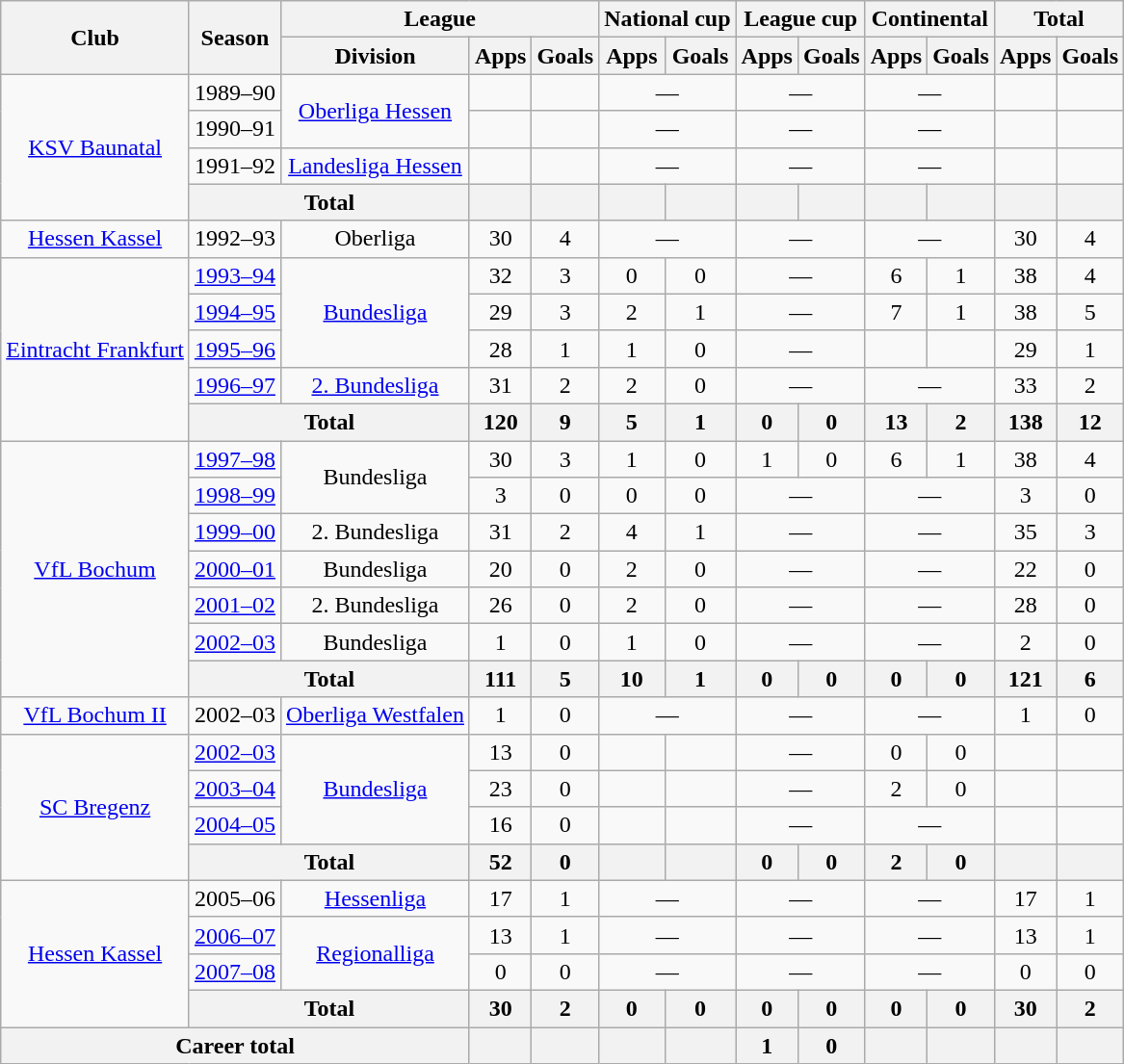<table class="wikitable" style="text-align:center">
<tr>
<th rowspan="2">Club</th>
<th rowspan="2">Season</th>
<th colspan="3">League</th>
<th colspan="2">National cup</th>
<th colspan="2">League cup</th>
<th colspan="2">Continental</th>
<th colspan="2">Total</th>
</tr>
<tr>
<th>Division</th>
<th>Apps</th>
<th>Goals</th>
<th>Apps</th>
<th>Goals</th>
<th>Apps</th>
<th>Goals</th>
<th>Apps</th>
<th>Goals</th>
<th>Apps</th>
<th>Goals</th>
</tr>
<tr>
<td rowspan="4"><a href='#'>KSV Baunatal</a></td>
<td>1989–90</td>
<td rowspan="2"><a href='#'>Oberliga Hessen</a></td>
<td></td>
<td></td>
<td colspan="2">—</td>
<td colspan="2">—</td>
<td colspan="2">—</td>
<td></td>
<td></td>
</tr>
<tr>
<td>1990–91</td>
<td></td>
<td></td>
<td colspan="2">—</td>
<td colspan="2">—</td>
<td colspan="2">—</td>
<td></td>
<td></td>
</tr>
<tr>
<td>1991–92</td>
<td><a href='#'>Landesliga Hessen</a></td>
<td></td>
<td></td>
<td colspan="2">—</td>
<td colspan="2">—</td>
<td colspan="2">—</td>
<td></td>
<td></td>
</tr>
<tr>
<th colspan="2">Total</th>
<th></th>
<th></th>
<th></th>
<th></th>
<th></th>
<th></th>
<th></th>
<th></th>
<th></th>
<th></th>
</tr>
<tr>
<td><a href='#'>Hessen Kassel</a></td>
<td>1992–93</td>
<td>Oberliga</td>
<td>30</td>
<td>4</td>
<td colspan="2">—</td>
<td colspan="2">—</td>
<td colspan="2">—</td>
<td>30</td>
<td>4</td>
</tr>
<tr>
<td rowspan="5"><a href='#'>Eintracht Frankfurt</a></td>
<td><a href='#'>1993–94</a></td>
<td rowspan="3"><a href='#'>Bundesliga</a></td>
<td>32</td>
<td>3</td>
<td>0</td>
<td>0</td>
<td colspan="2">—</td>
<td>6</td>
<td>1</td>
<td>38</td>
<td>4</td>
</tr>
<tr>
<td><a href='#'>1994–95</a></td>
<td>29</td>
<td>3</td>
<td>2</td>
<td>1</td>
<td colspan="2">—</td>
<td>7</td>
<td>1</td>
<td>38</td>
<td>5</td>
</tr>
<tr>
<td><a href='#'>1995–96</a></td>
<td>28</td>
<td>1</td>
<td>1</td>
<td>0</td>
<td colspan="2">—</td>
<td></td>
<td></td>
<td>29</td>
<td>1</td>
</tr>
<tr>
<td><a href='#'>1996–97</a></td>
<td><a href='#'>2. Bundesliga</a></td>
<td>31</td>
<td>2</td>
<td>2</td>
<td>0</td>
<td colspan="2">—</td>
<td colspan="2">—</td>
<td>33</td>
<td>2</td>
</tr>
<tr>
<th colspan="2">Total</th>
<th>120</th>
<th>9</th>
<th>5</th>
<th>1</th>
<th>0</th>
<th>0</th>
<th>13</th>
<th>2</th>
<th>138</th>
<th>12</th>
</tr>
<tr>
<td rowspan="7"><a href='#'>VfL Bochum</a></td>
<td><a href='#'>1997–98</a></td>
<td rowspan="2">Bundesliga</td>
<td>30</td>
<td>3</td>
<td>1</td>
<td>0</td>
<td>1</td>
<td>0</td>
<td>6</td>
<td>1</td>
<td>38</td>
<td>4</td>
</tr>
<tr>
<td><a href='#'>1998–99</a></td>
<td>3</td>
<td>0</td>
<td>0</td>
<td>0</td>
<td colspan="2">—</td>
<td colspan="2">—</td>
<td>3</td>
<td>0</td>
</tr>
<tr>
<td><a href='#'>1999–00</a></td>
<td>2. Bundesliga</td>
<td>31</td>
<td>2</td>
<td>4</td>
<td>1</td>
<td colspan="2">—</td>
<td colspan="2">—</td>
<td>35</td>
<td>3</td>
</tr>
<tr>
<td><a href='#'>2000–01</a></td>
<td>Bundesliga</td>
<td>20</td>
<td>0</td>
<td>2</td>
<td>0</td>
<td colspan="2">—</td>
<td colspan="2">—</td>
<td>22</td>
<td>0</td>
</tr>
<tr>
<td><a href='#'>2001–02</a></td>
<td>2. Bundesliga</td>
<td>26</td>
<td>0</td>
<td>2</td>
<td>0</td>
<td colspan="2">—</td>
<td colspan="2">—</td>
<td>28</td>
<td>0</td>
</tr>
<tr>
<td><a href='#'>2002–03</a></td>
<td>Bundesliga</td>
<td>1</td>
<td>0</td>
<td>1</td>
<td>0</td>
<td colspan="2">—</td>
<td colspan="2">—</td>
<td>2</td>
<td>0</td>
</tr>
<tr>
<th colspan="2">Total</th>
<th>111</th>
<th>5</th>
<th>10</th>
<th>1</th>
<th>0</th>
<th>0</th>
<th>0</th>
<th>0</th>
<th>121</th>
<th>6</th>
</tr>
<tr>
<td><a href='#'>VfL Bochum II</a></td>
<td>2002–03</td>
<td><a href='#'>Oberliga Westfalen</a></td>
<td>1</td>
<td>0</td>
<td colspan="2">—</td>
<td colspan="2">—</td>
<td colspan="2">—</td>
<td>1</td>
<td>0</td>
</tr>
<tr>
<td rowspan="4"><a href='#'>SC Bregenz</a></td>
<td><a href='#'>2002–03</a></td>
<td rowspan="3"><a href='#'>Bundesliga</a></td>
<td>13</td>
<td>0</td>
<td></td>
<td></td>
<td colspan="2">—</td>
<td>0</td>
<td>0</td>
<td></td>
<td></td>
</tr>
<tr>
<td><a href='#'>2003–04</a></td>
<td>23</td>
<td>0</td>
<td></td>
<td></td>
<td colspan="2">—</td>
<td>2</td>
<td>0</td>
<td></td>
<td></td>
</tr>
<tr>
<td><a href='#'>2004–05</a></td>
<td>16</td>
<td>0</td>
<td></td>
<td></td>
<td colspan="2">—</td>
<td colspan="2">—</td>
<td></td>
<td></td>
</tr>
<tr>
<th colspan="2">Total</th>
<th>52</th>
<th>0</th>
<th></th>
<th></th>
<th>0</th>
<th>0</th>
<th>2</th>
<th>0</th>
<th></th>
<th></th>
</tr>
<tr>
<td rowspan="4"><a href='#'>Hessen Kassel</a></td>
<td>2005–06</td>
<td><a href='#'>Hessenliga</a></td>
<td>17</td>
<td>1</td>
<td colspan="2">—</td>
<td colspan="2">—</td>
<td colspan="2">—</td>
<td>17</td>
<td>1</td>
</tr>
<tr>
<td><a href='#'>2006–07</a></td>
<td rowspan="2"><a href='#'>Regionalliga</a></td>
<td>13</td>
<td>1</td>
<td colspan="2">—</td>
<td colspan="2">—</td>
<td colspan="2">—</td>
<td>13</td>
<td>1</td>
</tr>
<tr>
<td><a href='#'>2007–08</a></td>
<td>0</td>
<td>0</td>
<td colspan="2">—</td>
<td colspan="2">—</td>
<td colspan="2">—</td>
<td>0</td>
<td>0</td>
</tr>
<tr>
<th colspan="2">Total</th>
<th>30</th>
<th>2</th>
<th>0</th>
<th>0</th>
<th>0</th>
<th>0</th>
<th>0</th>
<th>0</th>
<th>30</th>
<th>2</th>
</tr>
<tr>
<th colspan="3">Career total</th>
<th></th>
<th></th>
<th></th>
<th></th>
<th>1</th>
<th>0</th>
<th></th>
<th></th>
<th></th>
<th></th>
</tr>
</table>
